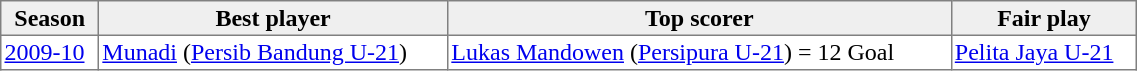<table class="toccolours" border="1" cellpadding="2" style="border-collapse: collapse; text-align: left; width: 60%;">
<tr style="background:#efefef; text-align: center">
<th>Season</th>
<th>Best player</th>
<th>Top scorer</th>
<th>Fair play</th>
</tr>
<tr>
<td><a href='#'>2009-10</a></td>
<td><a href='#'>Munadi</a> (<a href='#'>Persib Bandung U-21</a>)</td>
<td><a href='#'>Lukas Mandowen</a> (<a href='#'>Persipura U-21</a>) = 12 Goal</td>
<td><a href='#'>Pelita Jaya U-21</a></td>
</tr>
</table>
